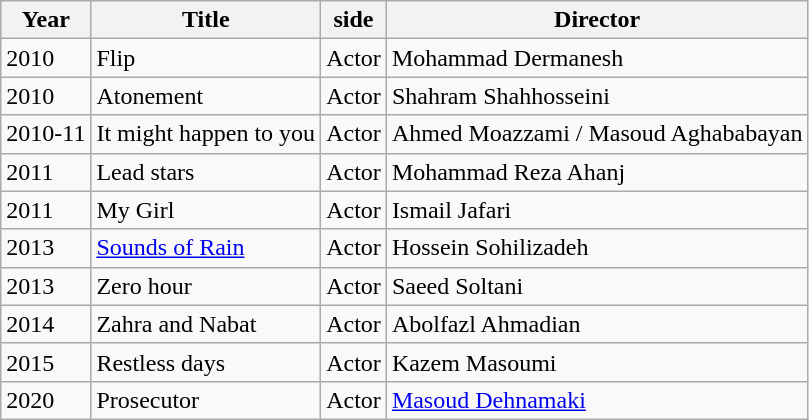<table class="wikitable sortable">
<tr>
<th>Year</th>
<th>Title</th>
<th>side</th>
<th>Director</th>
</tr>
<tr>
<td>2010</td>
<td>Flip</td>
<td>Actor</td>
<td>Mohammad Dermanesh</td>
</tr>
<tr>
<td>2010</td>
<td>Atonement</td>
<td>Actor</td>
<td>Shahram Shahhosseini</td>
</tr>
<tr>
<td>2010-11</td>
<td>It might happen to you</td>
<td>Actor</td>
<td>Ahmed Moazzami / Masoud Aghababayan</td>
</tr>
<tr>
<td>2011</td>
<td>Lead stars</td>
<td>Actor</td>
<td>Mohammad Reza Ahanj</td>
</tr>
<tr>
<td>2011</td>
<td>My Girl</td>
<td>Actor</td>
<td>Ismail Jafari</td>
</tr>
<tr>
<td>2013</td>
<td><a href='#'>Sounds of Rain</a></td>
<td>Actor</td>
<td>Hossein Sohilizadeh</td>
</tr>
<tr>
<td>2013</td>
<td>Zero hour</td>
<td>Actor</td>
<td>Saeed Soltani</td>
</tr>
<tr>
<td>2014</td>
<td>Zahra and Nabat</td>
<td>Actor</td>
<td>Abolfazl Ahmadian</td>
</tr>
<tr>
<td>2015</td>
<td>Restless days</td>
<td>Actor</td>
<td>Kazem Masoumi</td>
</tr>
<tr>
<td>2020</td>
<td>Prosecutor</td>
<td>Actor</td>
<td><a href='#'>Masoud Dehnamaki</a></td>
</tr>
</table>
